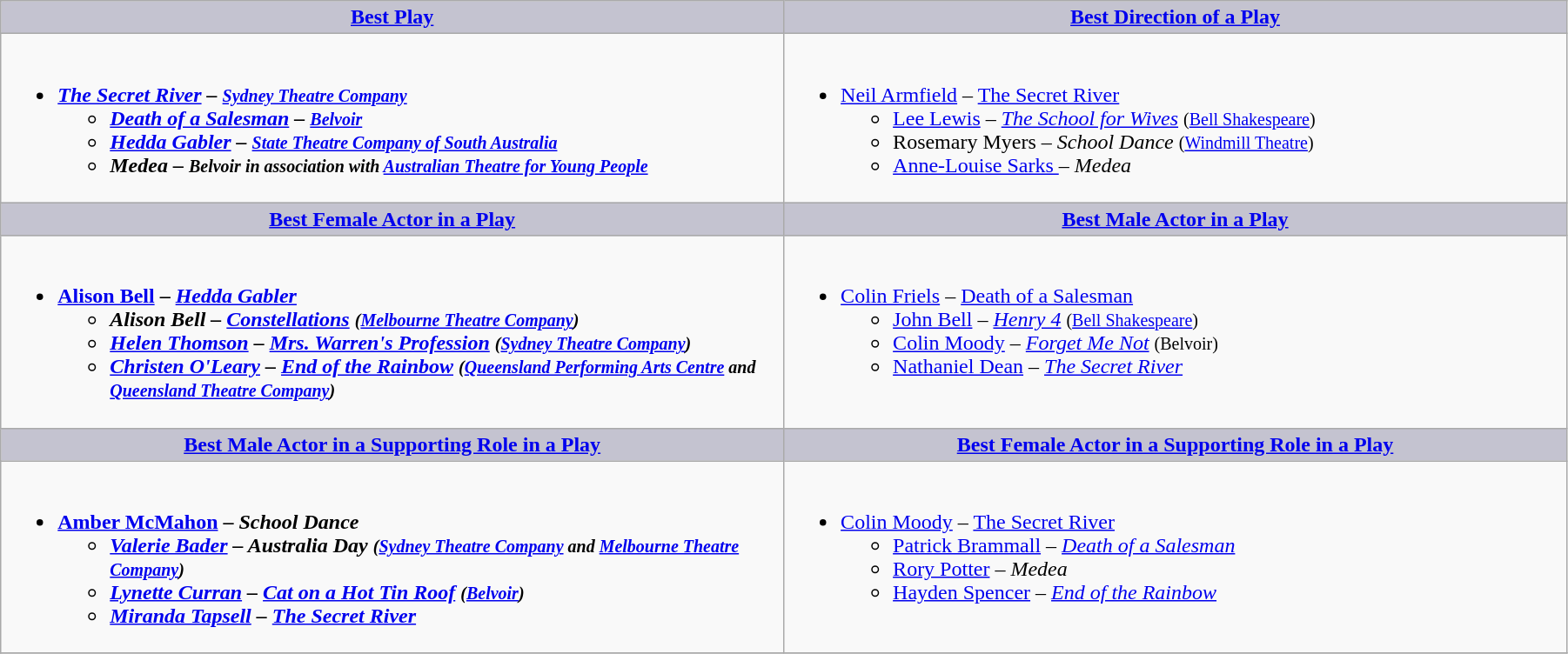<table class=wikitable width="95%" border="1" cellpadding="5" cellspacing="0" align="centre">
<tr>
<th style="background:#C4C3D0;width:50%"><a href='#'>Best Play</a></th>
<th style="background:#C4C3D0;width:50%"><a href='#'>Best Direction of a Play</a></th>
</tr>
<tr>
<td valign="top"><br><ul><li><strong><em><a href='#'>The Secret River</a><em> – <small><a href='#'>Sydney Theatre Company</a></small><strong><ul><li></em><a href='#'>Death of a Salesman</a><em> – <small><a href='#'>Belvoir</a></small></li><li></em><a href='#'>Hedda Gabler</a><em> – <small><a href='#'>State Theatre Company of South Australia</a></small></li><li></em>Medea<em> – <small>Belvoir in association with <a href='#'>Australian Theatre for Young People</a></small></li></ul></li></ul></td>
<td valign="top"><br><ul><li></strong><a href='#'>Neil Armfield</a> – </em><a href='#'>The Secret River</a></em></strong><ul><li><a href='#'>Lee Lewis</a> – <em><a href='#'>The School for Wives</a></em> <small>(<a href='#'>Bell Shakespeare</a>)</small></li><li>Rosemary Myers – <em>School Dance</em> <small>(<a href='#'>Windmill Theatre</a>)</small></li><li><a href='#'>Anne-Louise Sarks </a>– <em>Medea</em></li></ul></li></ul></td>
</tr>
<tr>
<th style="background:#C4C3D0;width:50%"><a href='#'>Best Female Actor in a Play</a></th>
<th style="background:#C4C3D0;width:50%"><a href='#'>Best Male Actor in a Play</a></th>
</tr>
<tr>
<td valign="top"><br><ul><li><strong><a href='#'>Alison Bell</a> – <em><a href='#'>Hedda Gabler</a><strong><em><ul><li>Alison Bell – </em><a href='#'>Constellations</a><em> <small>(<a href='#'>Melbourne Theatre Company</a>)</small></li><li><a href='#'>Helen Thomson</a> – </em><a href='#'>Mrs. Warren's Profession</a><em> <small>(<a href='#'>Sydney Theatre Company</a>)</small></li><li><a href='#'>Christen O'Leary</a> – </em><a href='#'>End of the Rainbow</a><em> <small>(<a href='#'>Queensland Performing Arts Centre</a> and <a href='#'>Queensland Theatre Company</a>)</small></li></ul></li></ul></td>
<td valign="top"><br><ul><li></strong><a href='#'>Colin Friels</a> – </em><a href='#'>Death of a Salesman</a></em></strong><ul><li><a href='#'>John Bell</a> – <em><a href='#'>Henry 4</a></em> <small>(<a href='#'>Bell Shakespeare</a>)</small></li><li><a href='#'>Colin Moody</a> – <em><a href='#'>Forget Me Not</a></em> <small>(Belvoir)</small></li><li><a href='#'>Nathaniel Dean</a> – <em><a href='#'>The Secret River</a></em></li></ul></li></ul></td>
</tr>
<tr>
<th style="background:#C4C3D0;width:50%"><a href='#'>Best Male Actor in a Supporting Role in a Play</a></th>
<th style="background:#C4C3D0;width:50%"><a href='#'>Best Female Actor in a Supporting Role in a Play</a></th>
</tr>
<tr>
<td valign="top"><br><ul><li><strong><a href='#'>Amber McMahon</a> – <em>School Dance<strong><em><ul><li><a href='#'>Valerie Bader</a> – </em>Australia Day<em> <small>(<a href='#'>Sydney Theatre Company</a> and <a href='#'>Melbourne Theatre Company</a>)</small></li><li><a href='#'>Lynette Curran</a> – </em><a href='#'>Cat on a Hot Tin Roof</a><em> <small>(<a href='#'>Belvoir</a>)</small></li><li><a href='#'>Miranda Tapsell</a> – </em><a href='#'>The Secret River</a><em></li></ul></li></ul></td>
<td valign="top"><br><ul><li></strong><a href='#'>Colin Moody</a> – </em><a href='#'>The Secret River</a></em></strong><ul><li><a href='#'>Patrick Brammall</a> – <em><a href='#'>Death of a Salesman</a></em></li><li><a href='#'>Rory Potter</a> – <em>Medea</em></li><li><a href='#'>Hayden Spencer</a> – <em><a href='#'>End of the Rainbow</a></em></li></ul></li></ul></td>
</tr>
<tr>
</tr>
</table>
